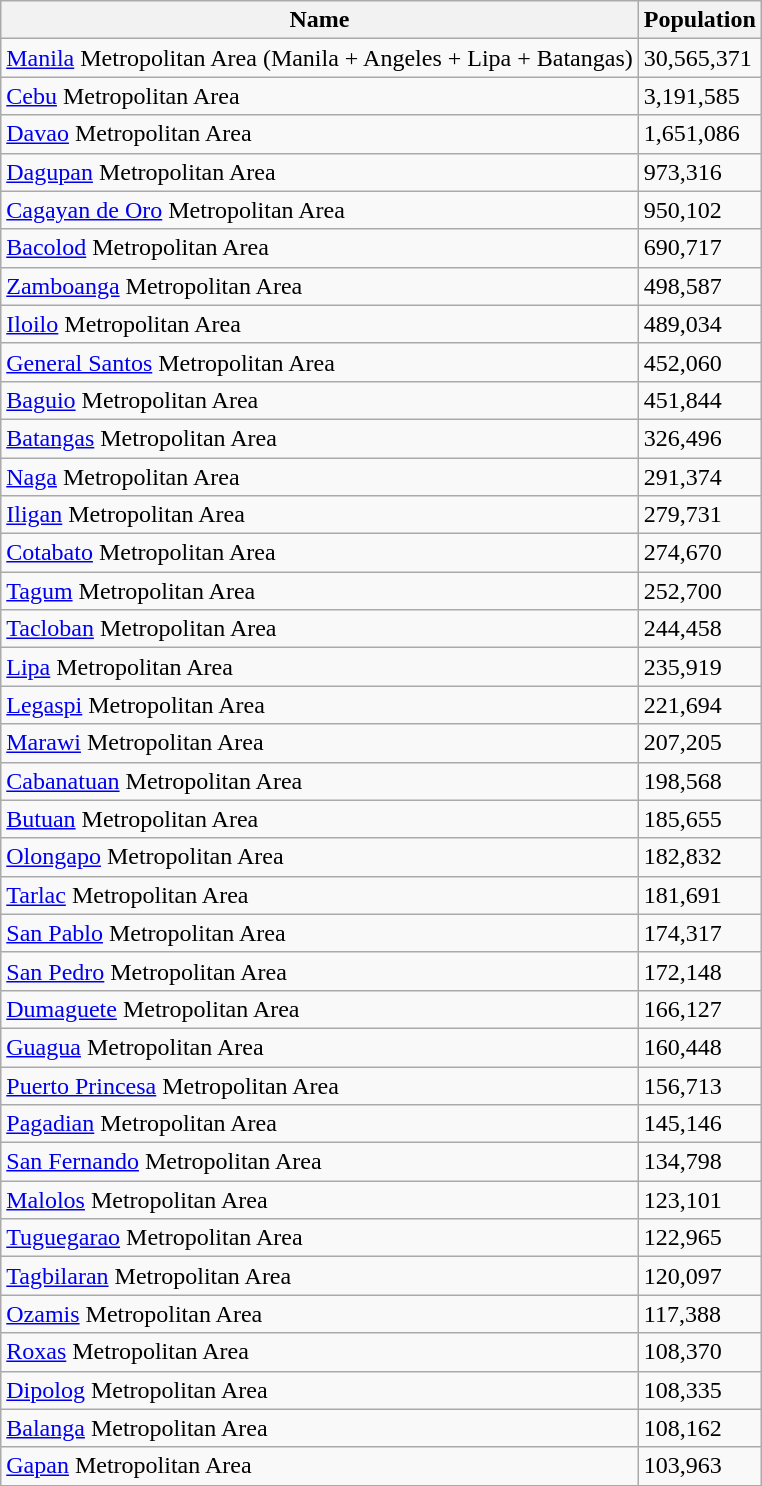<table class="wikitable sortable">
<tr>
<th>Name</th>
<th>Population</th>
</tr>
<tr>
<td><a href='#'>Manila</a> Metropolitan Area (Manila + Angeles + Lipa + Batangas)</td>
<td>30,565,371</td>
</tr>
<tr>
<td><a href='#'>Cebu</a> Metropolitan Area</td>
<td>3,191,585</td>
</tr>
<tr>
<td><a href='#'>Davao</a> Metropolitan Area</td>
<td>1,651,086</td>
</tr>
<tr>
<td><a href='#'>Dagupan</a> Metropolitan Area</td>
<td>973,316</td>
</tr>
<tr>
<td><a href='#'>Cagayan de Oro</a> Metropolitan Area</td>
<td>950,102</td>
</tr>
<tr>
<td><a href='#'>Bacolod</a> Metropolitan Area</td>
<td>690,717</td>
</tr>
<tr>
<td><a href='#'>Zamboanga</a> Metropolitan Area</td>
<td>498,587</td>
</tr>
<tr>
<td><a href='#'>Iloilo</a> Metropolitan Area</td>
<td>489,034</td>
</tr>
<tr>
<td><a href='#'>General Santos</a> Metropolitan Area</td>
<td>452,060</td>
</tr>
<tr>
<td><a href='#'>Baguio</a> Metropolitan Area</td>
<td>451,844</td>
</tr>
<tr>
<td><a href='#'>Batangas</a> Metropolitan Area</td>
<td>326,496</td>
</tr>
<tr>
<td><a href='#'>Naga</a> Metropolitan Area</td>
<td>291,374</td>
</tr>
<tr>
<td><a href='#'>Iligan</a> Metropolitan Area</td>
<td>279,731</td>
</tr>
<tr>
<td><a href='#'>Cotabato</a> Metropolitan Area</td>
<td>274,670</td>
</tr>
<tr>
<td><a href='#'>Tagum</a> Metropolitan Area</td>
<td>252,700</td>
</tr>
<tr>
<td><a href='#'>Tacloban</a> Metropolitan Area</td>
<td>244,458</td>
</tr>
<tr>
<td><a href='#'>Lipa</a> Metropolitan Area</td>
<td>235,919</td>
</tr>
<tr>
<td><a href='#'>Legaspi</a> Metropolitan Area</td>
<td>221,694</td>
</tr>
<tr>
<td><a href='#'>Marawi</a> Metropolitan Area</td>
<td>207,205</td>
</tr>
<tr>
<td><a href='#'>Cabanatuan</a> Metropolitan Area</td>
<td>198,568</td>
</tr>
<tr>
<td><a href='#'>Butuan</a> Metropolitan Area</td>
<td>185,655</td>
</tr>
<tr>
<td><a href='#'>Olongapo</a> Metropolitan Area</td>
<td>182,832</td>
</tr>
<tr>
<td><a href='#'>Tarlac</a> Metropolitan Area</td>
<td>181,691</td>
</tr>
<tr>
<td><a href='#'>San Pablo</a> Metropolitan Area</td>
<td>174,317</td>
</tr>
<tr>
<td><a href='#'>San Pedro</a> Metropolitan Area</td>
<td>172,148</td>
</tr>
<tr>
<td><a href='#'>Dumaguete</a> Metropolitan Area</td>
<td>166,127</td>
</tr>
<tr>
<td><a href='#'>Guagua</a> Metropolitan Area</td>
<td>160,448</td>
</tr>
<tr>
<td><a href='#'>Puerto Princesa</a> Metropolitan Area</td>
<td>156,713</td>
</tr>
<tr>
<td><a href='#'>Pagadian</a> Metropolitan Area</td>
<td>145,146</td>
</tr>
<tr>
<td><a href='#'>San Fernando</a> Metropolitan Area</td>
<td>134,798</td>
</tr>
<tr>
<td><a href='#'>Malolos</a> Metropolitan Area</td>
<td>123,101</td>
</tr>
<tr>
<td><a href='#'>Tuguegarao</a> Metropolitan Area</td>
<td>122,965</td>
</tr>
<tr>
<td><a href='#'>Tagbilaran</a> Metropolitan Area</td>
<td>120,097</td>
</tr>
<tr>
<td><a href='#'>Ozamis</a> Metropolitan Area</td>
<td>117,388</td>
</tr>
<tr>
<td><a href='#'>Roxas</a> Metropolitan Area</td>
<td>108,370</td>
</tr>
<tr>
<td><a href='#'>Dipolog</a> Metropolitan Area</td>
<td>108,335</td>
</tr>
<tr>
<td><a href='#'>Balanga</a> Metropolitan Area</td>
<td>108,162</td>
</tr>
<tr>
<td><a href='#'>Gapan</a> Metropolitan Area</td>
<td>103,963</td>
</tr>
</table>
